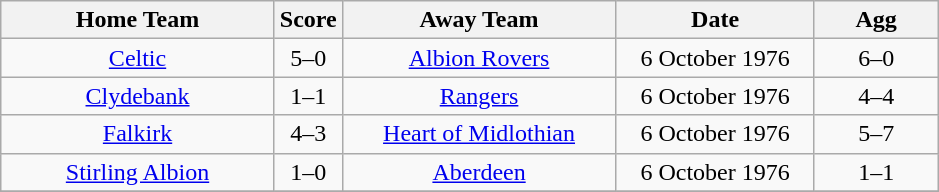<table class="wikitable" style="text-align:center;">
<tr>
<th width=175>Home Team</th>
<th width=20>Score</th>
<th width=175>Away Team</th>
<th width= 125>Date</th>
<th width= 75>Agg</th>
</tr>
<tr>
<td><a href='#'>Celtic</a></td>
<td>5–0</td>
<td><a href='#'>Albion Rovers</a></td>
<td>6 October 1976</td>
<td>6–0</td>
</tr>
<tr>
<td><a href='#'>Clydebank</a></td>
<td>1–1</td>
<td><a href='#'>Rangers</a></td>
<td>6 October 1976</td>
<td>4–4</td>
</tr>
<tr>
<td><a href='#'>Falkirk</a></td>
<td>4–3</td>
<td><a href='#'>Heart of Midlothian</a></td>
<td>6 October 1976</td>
<td>5–7</td>
</tr>
<tr>
<td><a href='#'>Stirling Albion</a></td>
<td>1–0</td>
<td><a href='#'>Aberdeen</a></td>
<td>6 October 1976</td>
<td>1–1</td>
</tr>
<tr>
</tr>
</table>
